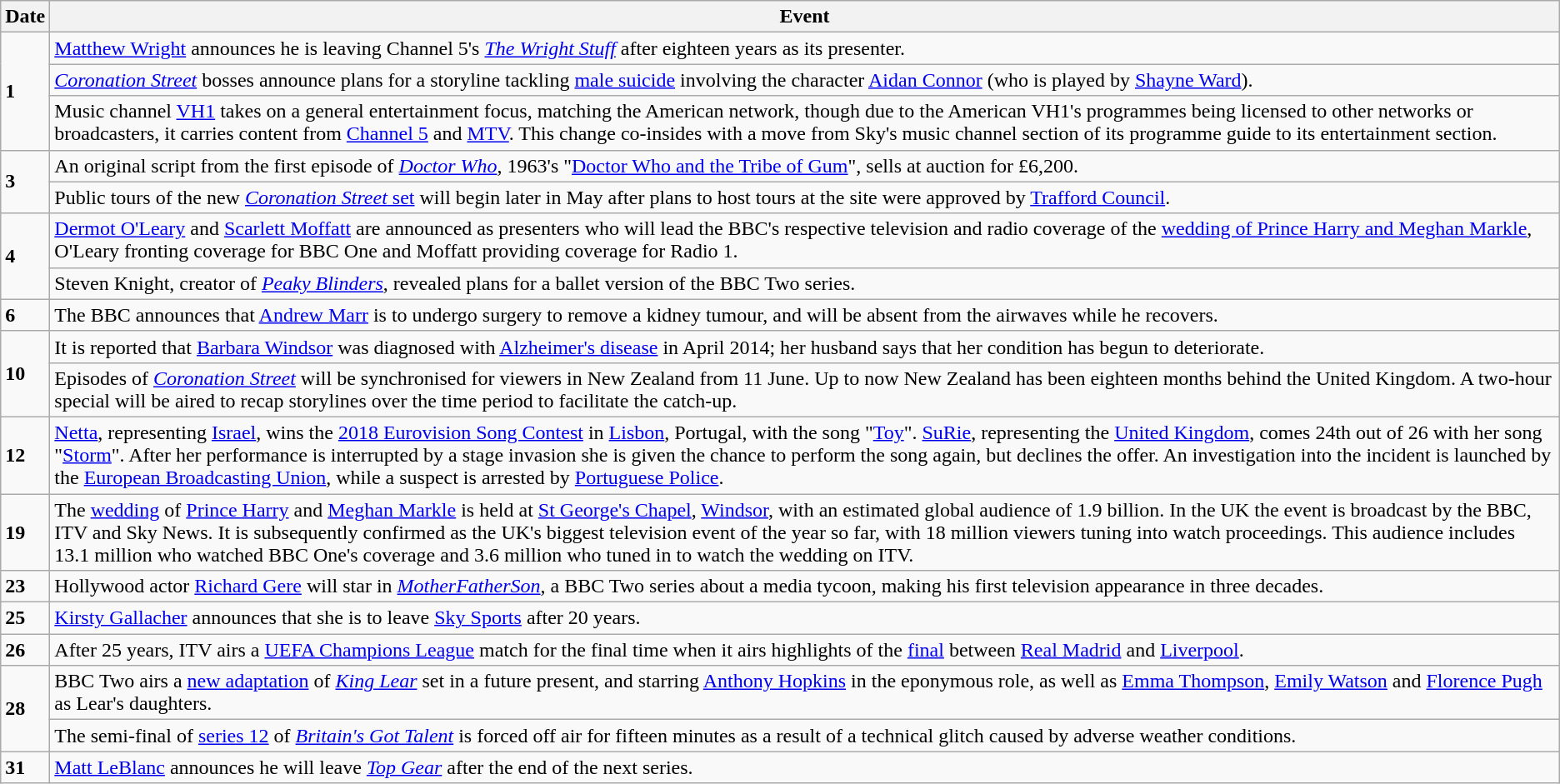<table class="wikitable">
<tr>
<th>Date</th>
<th>Event</th>
</tr>
<tr>
<td rowspan=3><strong>1</strong></td>
<td><a href='#'>Matthew Wright</a> announces he is leaving Channel 5's <em><a href='#'>The Wright Stuff</a></em> after eighteen years as its presenter.</td>
</tr>
<tr>
<td><em><a href='#'>Coronation Street</a></em> bosses announce plans for a storyline tackling <a href='#'>male suicide</a> involving the character <a href='#'>Aidan Connor</a> (who is played by <a href='#'>Shayne Ward</a>).</td>
</tr>
<tr>
<td>Music channel <a href='#'>VH1</a> takes on a general entertainment focus, matching the American network, though due to the American VH1's programmes being licensed to other networks or broadcasters, it carries content from <a href='#'>Channel 5</a> and <a href='#'>MTV</a>. This change co-insides with a move from Sky's music channel section of its programme guide to its entertainment section.</td>
</tr>
<tr>
<td rowspan=2><strong>3</strong></td>
<td>An original script from the first episode of <em><a href='#'>Doctor Who</a></em>, 1963's "<a href='#'>Doctor Who and the Tribe of Gum</a>", sells at auction for £6,200.</td>
</tr>
<tr>
<td>Public tours of the new <a href='#'><em>Coronation Street</em> set</a> will begin later in May after plans to host tours at the site were approved by <a href='#'>Trafford Council</a>.</td>
</tr>
<tr>
<td rowspan=2><strong>4</strong></td>
<td><a href='#'>Dermot O'Leary</a> and <a href='#'>Scarlett Moffatt</a> are announced as presenters who will lead the BBC's respective television and radio coverage of the <a href='#'>wedding of Prince Harry and Meghan Markle</a>, O'Leary fronting coverage for BBC One and Moffatt providing coverage for Radio 1.</td>
</tr>
<tr>
<td>Steven Knight, creator of <em><a href='#'>Peaky Blinders</a></em>, revealed plans for a ballet version of the BBC Two series.</td>
</tr>
<tr>
<td><strong>6</strong></td>
<td>The BBC announces that <a href='#'>Andrew Marr</a> is to undergo surgery to remove a kidney tumour, and will be absent from the airwaves while he recovers.</td>
</tr>
<tr>
<td rowspan=2><strong>10</strong></td>
<td>It is reported that <a href='#'>Barbara Windsor</a> was diagnosed with <a href='#'>Alzheimer's disease</a> in April 2014; her husband says that her condition has begun to deteriorate.</td>
</tr>
<tr>
<td>Episodes of <em><a href='#'>Coronation Street</a></em> will be synchronised for viewers in New Zealand from 11 June. Up to now New Zealand has been eighteen months behind the United Kingdom. A two-hour special will be aired to recap storylines over the time period to facilitate the catch-up.</td>
</tr>
<tr>
<td><strong>12</strong></td>
<td><a href='#'>Netta</a>, representing <a href='#'>Israel</a>, wins the <a href='#'>2018 Eurovision Song Contest</a> in <a href='#'>Lisbon</a>, Portugal, with the song "<a href='#'>Toy</a>". <a href='#'>SuRie</a>, representing the <a href='#'>United Kingdom</a>, comes 24th out of 26 with her song "<a href='#'>Storm</a>". After her performance is interrupted by a stage invasion she is given the chance to perform the song again, but declines the offer. An investigation into the incident is launched by the <a href='#'>European Broadcasting Union</a>, while a suspect is arrested by <a href='#'>Portuguese Police</a>.</td>
</tr>
<tr>
<td><strong>19</strong></td>
<td>The <a href='#'>wedding</a> of <a href='#'>Prince Harry</a> and <a href='#'>Meghan Markle</a> is held at <a href='#'>St George's Chapel</a>, <a href='#'>Windsor</a>, with an estimated global audience of 1.9 billion. In the UK the event is broadcast by the BBC, ITV and Sky News. It is subsequently confirmed as the UK's biggest television event of the year so far, with 18 million viewers tuning into watch proceedings. This audience includes 13.1 million who watched BBC One's coverage and 3.6 million who tuned in to watch the wedding on ITV.</td>
</tr>
<tr>
<td><strong>23</strong></td>
<td>Hollywood actor <a href='#'>Richard Gere</a> will star in <em><a href='#'>MotherFatherSon</a></em>, a BBC Two series about a media tycoon, making his first television appearance in three decades.</td>
</tr>
<tr>
<td><strong>25</strong></td>
<td><a href='#'>Kirsty Gallacher</a> announces that she is to leave <a href='#'>Sky Sports</a> after 20 years.</td>
</tr>
<tr>
<td><strong>26</strong></td>
<td>After 25 years, ITV airs a <a href='#'>UEFA Champions League</a> match for the final time when it airs highlights of the <a href='#'>final</a> between <a href='#'>Real Madrid</a> and <a href='#'>Liverpool</a>.</td>
</tr>
<tr>
<td rowspan=2><strong>28</strong></td>
<td>BBC Two airs a <a href='#'>new adaptation</a> of <em><a href='#'>King Lear</a></em> set in a future present, and starring <a href='#'>Anthony Hopkins</a> in the eponymous role, as well as <a href='#'>Emma Thompson</a>, <a href='#'>Emily Watson</a> and <a href='#'>Florence Pugh</a> as Lear's daughters.</td>
</tr>
<tr>
<td>The semi-final of <a href='#'>series 12</a> of <em><a href='#'>Britain's Got Talent</a></em> is forced off air for fifteen minutes as a result of a technical glitch caused by adverse weather conditions.</td>
</tr>
<tr>
<td><strong>31</strong></td>
<td><a href='#'>Matt LeBlanc</a> announces he will leave <em><a href='#'>Top Gear</a></em> after the end of the next series.</td>
</tr>
</table>
